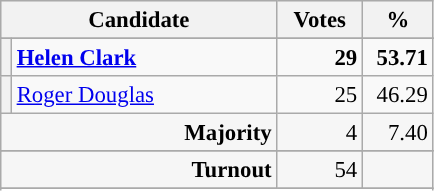<table class="wikitable" style="font-size: 95%;">
<tr style="background-color:#E9E9E9">
<th colspan="2" style="width: 170px">Candidate</th>
<th style="width: 50px">Votes</th>
<th style="width: 40px">%</th>
</tr>
<tr>
</tr>
<tr>
<th style="background-color: "></th>
<td style="width: 170px"><strong><a href='#'>Helen Clark</a></strong></td>
<td align="right"><strong>29</strong></td>
<td align="right"><strong>53.71</strong></td>
</tr>
<tr>
<th style="background-color: "></th>
<td style="width: 170px"><a href='#'>Roger Douglas</a></td>
<td align="right">25</td>
<td align="right">46.29</td>
</tr>
<tr style="background-color:#F6F6F6">
<td colspan="2" align="right"><strong>Majority</strong></td>
<td align="right">4</td>
<td align="right">7.40</td>
</tr>
<tr>
</tr>
<tr style="background-color:#F6F6F6">
<td colspan="2" align="right"><strong>Turnout</strong></td>
<td align="right">54</td>
<td></td>
</tr>
<tr>
</tr>
<tr style="background-color:#F6F6F6">
</tr>
</table>
